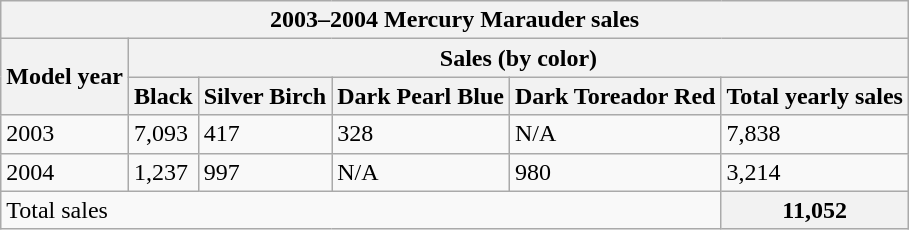<table class="wikitable">
<tr>
<th colspan="6">2003–2004 Mercury Marauder sales</th>
</tr>
<tr>
<th rowspan="2">Model year</th>
<th colspan="5">Sales (by color)</th>
</tr>
<tr>
<th>Black</th>
<th>Silver Birch</th>
<th>Dark Pearl Blue</th>
<th>Dark Toreador Red</th>
<th>Total yearly sales</th>
</tr>
<tr>
<td>2003</td>
<td>7,093</td>
<td>417</td>
<td>328</td>
<td>N/A</td>
<td>7,838</td>
</tr>
<tr>
<td>2004</td>
<td>1,237</td>
<td>997</td>
<td>N/A</td>
<td>980</td>
<td>3,214</td>
</tr>
<tr>
<td colspan="5">Total sales</td>
<th>11,052</th>
</tr>
</table>
